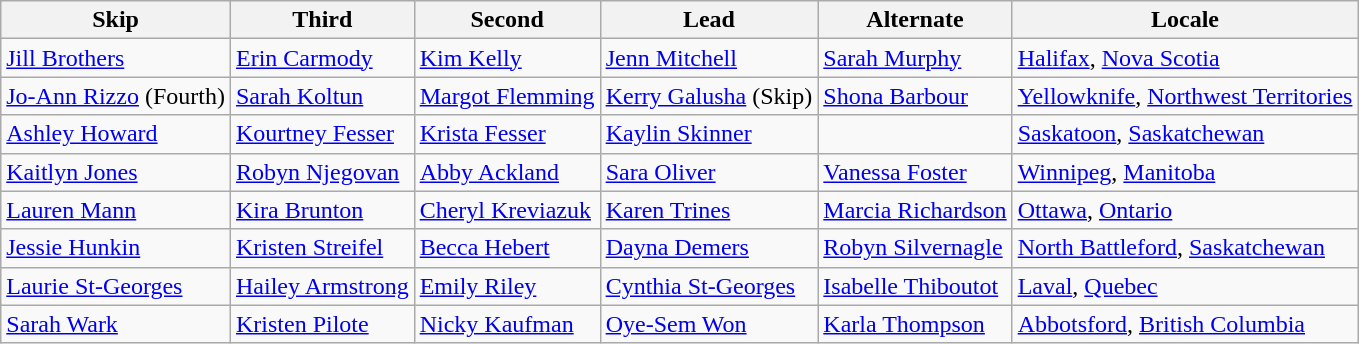<table class="wikitable">
<tr>
<th scope="col">Skip</th>
<th scope="col">Third</th>
<th scope="col">Second</th>
<th scope="col">Lead</th>
<th scope="col">Alternate</th>
<th scope="col">Locale</th>
</tr>
<tr>
<td><a href='#'>Jill Brothers</a></td>
<td><a href='#'>Erin Carmody</a></td>
<td><a href='#'>Kim Kelly</a></td>
<td><a href='#'>Jenn Mitchell</a></td>
<td><a href='#'>Sarah Murphy</a></td>
<td> <a href='#'>Halifax</a>, <a href='#'>Nova Scotia</a></td>
</tr>
<tr>
<td><a href='#'>Jo-Ann Rizzo</a> (Fourth)</td>
<td><a href='#'>Sarah Koltun</a></td>
<td><a href='#'>Margot Flemming</a></td>
<td><a href='#'>Kerry Galusha</a> (Skip)</td>
<td><a href='#'>Shona Barbour</a></td>
<td> <a href='#'>Yellowknife</a>, <a href='#'>Northwest Territories</a></td>
</tr>
<tr>
<td><a href='#'>Ashley Howard</a></td>
<td><a href='#'>Kourtney Fesser</a></td>
<td><a href='#'>Krista Fesser</a></td>
<td><a href='#'>Kaylin Skinner</a></td>
<td></td>
<td> <a href='#'>Saskatoon</a>, <a href='#'>Saskatchewan</a></td>
</tr>
<tr>
<td><a href='#'>Kaitlyn Jones</a></td>
<td><a href='#'>Robyn Njegovan</a></td>
<td><a href='#'>Abby Ackland</a></td>
<td><a href='#'>Sara Oliver</a></td>
<td><a href='#'>Vanessa Foster</a></td>
<td> <a href='#'>Winnipeg</a>, <a href='#'>Manitoba</a></td>
</tr>
<tr>
<td><a href='#'>Lauren Mann</a></td>
<td><a href='#'>Kira Brunton</a></td>
<td><a href='#'>Cheryl Kreviazuk</a></td>
<td><a href='#'>Karen Trines</a></td>
<td><a href='#'>Marcia Richardson</a></td>
<td> <a href='#'>Ottawa</a>, <a href='#'>Ontario</a></td>
</tr>
<tr>
<td><a href='#'>Jessie Hunkin</a></td>
<td><a href='#'>Kristen Streifel</a></td>
<td><a href='#'>Becca Hebert</a></td>
<td><a href='#'>Dayna Demers</a></td>
<td><a href='#'>Robyn Silvernagle</a></td>
<td> <a href='#'>North Battleford</a>, <a href='#'>Saskatchewan</a></td>
</tr>
<tr>
<td><a href='#'>Laurie St-Georges</a></td>
<td><a href='#'>Hailey Armstrong</a></td>
<td><a href='#'>Emily Riley</a></td>
<td><a href='#'>Cynthia St-Georges</a></td>
<td><a href='#'>Isabelle Thiboutot</a></td>
<td> <a href='#'>Laval</a>, <a href='#'>Quebec</a></td>
</tr>
<tr>
<td><a href='#'>Sarah Wark</a></td>
<td><a href='#'>Kristen Pilote</a></td>
<td><a href='#'>Nicky Kaufman</a></td>
<td><a href='#'>Oye-Sem Won</a></td>
<td><a href='#'>Karla Thompson</a></td>
<td> <a href='#'>Abbotsford</a>, <a href='#'>British Columbia</a></td>
</tr>
</table>
